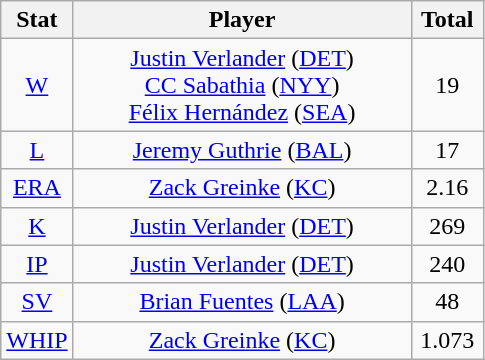<table class="wikitable" style="text-align:center;">
<tr>
<th style="width:15%">Stat</th>
<th>Player</th>
<th style="width:15%">Total</th>
</tr>
<tr>
<td><a href='#'>W</a></td>
<td><a href='#'>Justin Verlander</a> (<a href='#'>DET</a>)<br><a href='#'>CC Sabathia</a> (<a href='#'>NYY</a>)<br><a href='#'>Félix Hernández</a> (<a href='#'>SEA</a>)</td>
<td>19</td>
</tr>
<tr>
<td><a href='#'>L</a></td>
<td><a href='#'>Jeremy Guthrie</a> (<a href='#'>BAL</a>)</td>
<td>17</td>
</tr>
<tr>
<td><a href='#'>ERA</a></td>
<td><a href='#'>Zack Greinke</a> (<a href='#'>KC</a>)</td>
<td>2.16</td>
</tr>
<tr>
<td><a href='#'>K</a></td>
<td><a href='#'>Justin Verlander</a> (<a href='#'>DET</a>)</td>
<td>269</td>
</tr>
<tr>
<td><a href='#'>IP</a></td>
<td><a href='#'>Justin Verlander</a> (<a href='#'>DET</a>)</td>
<td>240</td>
</tr>
<tr>
<td><a href='#'>SV</a></td>
<td><a href='#'>Brian Fuentes</a> (<a href='#'>LAA</a>)</td>
<td>48</td>
</tr>
<tr>
<td><a href='#'>WHIP</a></td>
<td><a href='#'>Zack Greinke</a> (<a href='#'>KC</a>)</td>
<td>1.073</td>
</tr>
</table>
